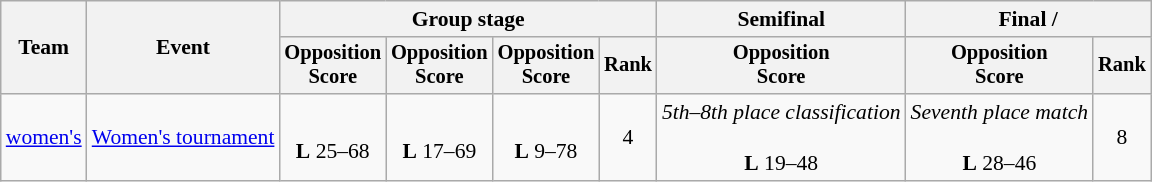<table class="wikitable" style="font-size:90%;text-align:center">
<tr>
<th rowspan="2">Team</th>
<th rowspan="2">Event</th>
<th colspan="4">Group stage</th>
<th>Semifinal</th>
<th colspan="2">Final / </th>
</tr>
<tr style="font-size:95%">
<th>Opposition<br>Score</th>
<th>Opposition<br>Score</th>
<th>Opposition<br>Score</th>
<th>Rank</th>
<th>Opposition<br>Score</th>
<th>Opposition<br>Score</th>
<th>Rank</th>
</tr>
<tr>
<td align=left><a href='#'> women's</a></td>
<td align=left><a href='#'>Women's tournament</a></td>
<td><br><strong>L</strong> 25–68</td>
<td><br><strong>L</strong> 17–69</td>
<td><br><strong>L</strong> 9–78</td>
<td>4</td>
<td><em>5th–8th place classification</em><br><br><strong>L</strong> 19–48</td>
<td><em>Seventh place match</em><br><br><strong>L</strong> 28–46</td>
<td>8</td>
</tr>
</table>
